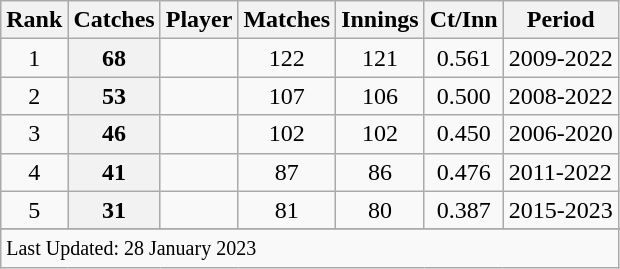<table class="wikitable plainrowheaders sortable">
<tr>
<th scope=col>Rank</th>
<th scope=col>Catches</th>
<th scope=col>Player</th>
<th scope=col>Matches</th>
<th scope=col>Innings</th>
<th scope=col>Ct/Inn</th>
<th scope=col>Period</th>
</tr>
<tr>
<td align=center>1</td>
<th scope=row style=text-align:center;>68</th>
<td></td>
<td align=center>122</td>
<td align=center>121</td>
<td align=center>0.561</td>
<td>2009-2022</td>
</tr>
<tr>
<td align=center>2</td>
<th scope=row style=text-align:center;>53</th>
<td></td>
<td align=center>107</td>
<td align=center>106</td>
<td align=center>0.500</td>
<td>2008-2022</td>
</tr>
<tr>
<td align=center>3</td>
<th scope=row style=text-align:center;>46</th>
<td></td>
<td align=center>102</td>
<td align=center>102</td>
<td align=center>0.450</td>
<td>2006-2020</td>
</tr>
<tr>
<td align=center>4</td>
<th scope=row style=text-align:center;>41</th>
<td></td>
<td align=center>87</td>
<td align=center>86</td>
<td align=center>0.476</td>
<td>2011-2022</td>
</tr>
<tr>
<td align=center>5</td>
<th scope=row style=text-align:center;>31</th>
<td></td>
<td align=center>81</td>
<td align=center>80</td>
<td align=center>0.387</td>
<td>2015-2023</td>
</tr>
<tr>
</tr>
<tr class=sortbottom>
<td colspan=7><small>Last Updated: 28 January 2023</small></td>
</tr>
</table>
